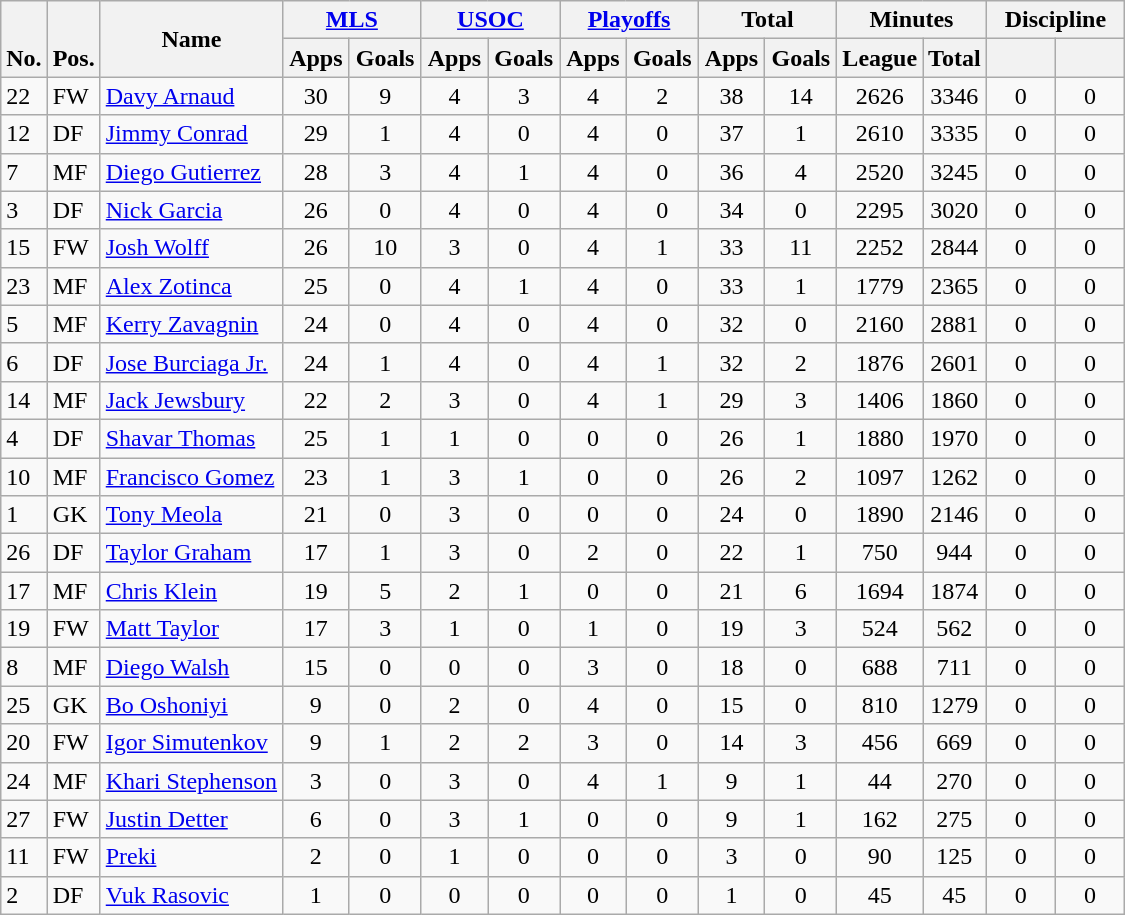<table class="wikitable" style="text-align:center">
<tr>
<th rowspan="2" valign="bottom">No.</th>
<th rowspan="2" valign="bottom">Pos.</th>
<th rowspan="2">Name</th>
<th colspan="2" width="85"><a href='#'>MLS</a></th>
<th colspan="2" width="85"><a href='#'>USOC</a></th>
<th colspan="2" width="85"><a href='#'>Playoffs</a></th>
<th colspan="2" width="85">Total</th>
<th colspan="2" width="85">Minutes</th>
<th colspan="2" width="85">Discipline</th>
</tr>
<tr>
<th>Apps</th>
<th>Goals</th>
<th>Apps</th>
<th>Goals</th>
<th>Apps</th>
<th>Goals</th>
<th>Apps</th>
<th>Goals</th>
<th>League</th>
<th>Total</th>
<th></th>
<th></th>
</tr>
<tr>
<td align="left">22</td>
<td align="left">FW</td>
<td align="left"> <a href='#'>Davy Arnaud</a></td>
<td>30</td>
<td>9</td>
<td>4</td>
<td>3</td>
<td>4</td>
<td>2</td>
<td>38</td>
<td>14</td>
<td>2626</td>
<td>3346</td>
<td>0</td>
<td>0</td>
</tr>
<tr>
<td align="left">12</td>
<td align="left">DF</td>
<td align="left"> <a href='#'>Jimmy Conrad</a></td>
<td>29</td>
<td>1</td>
<td>4</td>
<td>0</td>
<td>4</td>
<td>0</td>
<td>37</td>
<td>1</td>
<td>2610</td>
<td>3335</td>
<td>0</td>
<td>0</td>
</tr>
<tr>
<td align="left">7</td>
<td align="left">MF</td>
<td align="left"> <a href='#'>Diego Gutierrez</a></td>
<td>28</td>
<td>3</td>
<td>4</td>
<td>1</td>
<td>4</td>
<td>0</td>
<td>36</td>
<td>4</td>
<td>2520</td>
<td>3245</td>
<td>0</td>
<td>0</td>
</tr>
<tr>
<td align="left">3</td>
<td align="left">DF</td>
<td align="left"> <a href='#'>Nick Garcia</a></td>
<td>26</td>
<td>0</td>
<td>4</td>
<td>0</td>
<td>4</td>
<td>0</td>
<td>34</td>
<td>0</td>
<td>2295</td>
<td>3020</td>
<td>0</td>
<td>0</td>
</tr>
<tr>
<td align="left">15</td>
<td align="left">FW</td>
<td align="left"> <a href='#'>Josh Wolff</a></td>
<td>26</td>
<td>10</td>
<td>3</td>
<td>0</td>
<td>4</td>
<td>1</td>
<td>33</td>
<td>11</td>
<td>2252</td>
<td>2844</td>
<td>0</td>
<td>0</td>
</tr>
<tr>
<td align="left">23</td>
<td align="left">MF</td>
<td align="left"> <a href='#'>Alex Zotinca</a></td>
<td>25</td>
<td>0</td>
<td>4</td>
<td>1</td>
<td>4</td>
<td>0</td>
<td>33</td>
<td>1</td>
<td>1779</td>
<td>2365</td>
<td>0</td>
<td>0</td>
</tr>
<tr>
<td align="left">5</td>
<td align="left">MF</td>
<td align="left"> <a href='#'>Kerry Zavagnin</a></td>
<td>24</td>
<td>0</td>
<td>4</td>
<td>0</td>
<td>4</td>
<td>0</td>
<td>32</td>
<td>0</td>
<td>2160</td>
<td>2881</td>
<td>0</td>
<td>0</td>
</tr>
<tr>
<td align="left">6</td>
<td align="left">DF</td>
<td align="left"> <a href='#'>Jose Burciaga Jr.</a></td>
<td>24</td>
<td>1</td>
<td>4</td>
<td>0</td>
<td>4</td>
<td>1</td>
<td>32</td>
<td>2</td>
<td>1876</td>
<td>2601</td>
<td>0</td>
<td>0</td>
</tr>
<tr>
<td align="left">14</td>
<td align="left">MF</td>
<td align="left"> <a href='#'>Jack Jewsbury</a></td>
<td>22</td>
<td>2</td>
<td>3</td>
<td>0</td>
<td>4</td>
<td>1</td>
<td>29</td>
<td>3</td>
<td>1406</td>
<td>1860</td>
<td>0</td>
<td>0</td>
</tr>
<tr>
<td align="left">4</td>
<td align="left">DF</td>
<td align="left"> <a href='#'>Shavar Thomas</a></td>
<td>25</td>
<td>1</td>
<td>1</td>
<td>0</td>
<td>0</td>
<td>0</td>
<td>26</td>
<td>1</td>
<td>1880</td>
<td>1970</td>
<td>0</td>
<td>0</td>
</tr>
<tr>
<td align="left">10</td>
<td align="left">MF</td>
<td align="left"> <a href='#'>Francisco Gomez</a></td>
<td>23</td>
<td>1</td>
<td>3</td>
<td>1</td>
<td>0</td>
<td>0</td>
<td>26</td>
<td>2</td>
<td>1097</td>
<td>1262</td>
<td>0</td>
<td>0</td>
</tr>
<tr>
<td align="left">1</td>
<td align="left">GK</td>
<td align="left"> <a href='#'>Tony Meola</a></td>
<td>21</td>
<td>0</td>
<td>3</td>
<td>0</td>
<td>0</td>
<td>0</td>
<td>24</td>
<td>0</td>
<td>1890</td>
<td>2146</td>
<td>0</td>
<td>0</td>
</tr>
<tr>
<td align="left">26</td>
<td align="left">DF</td>
<td align="left"> <a href='#'>Taylor Graham</a></td>
<td>17</td>
<td>1</td>
<td>3</td>
<td>0</td>
<td>2</td>
<td>0</td>
<td>22</td>
<td>1</td>
<td>750</td>
<td>944</td>
<td>0</td>
<td>0</td>
</tr>
<tr>
<td align="left">17</td>
<td align="left">MF</td>
<td align="left"> <a href='#'>Chris Klein</a></td>
<td>19</td>
<td>5</td>
<td>2</td>
<td>1</td>
<td>0</td>
<td>0</td>
<td>21</td>
<td>6</td>
<td>1694</td>
<td>1874</td>
<td>0</td>
<td>0</td>
</tr>
<tr>
<td align="left">19</td>
<td align="left">FW</td>
<td align="left"> <a href='#'>Matt Taylor</a></td>
<td>17</td>
<td>3</td>
<td>1</td>
<td>0</td>
<td>1</td>
<td>0</td>
<td>19</td>
<td>3</td>
<td>524</td>
<td>562</td>
<td>0</td>
<td>0</td>
</tr>
<tr>
<td align="left">8</td>
<td align="left">MF</td>
<td align="left"> <a href='#'>Diego Walsh</a></td>
<td>15</td>
<td>0</td>
<td>0</td>
<td>0</td>
<td>3</td>
<td>0</td>
<td>18</td>
<td>0</td>
<td>688</td>
<td>711</td>
<td>0</td>
<td>0</td>
</tr>
<tr>
<td align="left">25</td>
<td align="left">GK</td>
<td align="left"> <a href='#'>Bo Oshoniyi</a></td>
<td>9</td>
<td>0</td>
<td>2</td>
<td>0</td>
<td>4</td>
<td>0</td>
<td>15</td>
<td>0</td>
<td>810</td>
<td>1279</td>
<td>0</td>
<td>0</td>
</tr>
<tr>
<td align="left">20</td>
<td align="left">FW</td>
<td align="left"> <a href='#'>Igor Simutenkov</a></td>
<td>9</td>
<td>1</td>
<td>2</td>
<td>2</td>
<td>3</td>
<td>0</td>
<td>14</td>
<td>3</td>
<td>456</td>
<td>669</td>
<td>0</td>
<td>0</td>
</tr>
<tr>
<td align="left">24</td>
<td align="left">MF</td>
<td align="left"> <a href='#'>Khari Stephenson</a></td>
<td>3</td>
<td>0</td>
<td>3</td>
<td>0</td>
<td>4</td>
<td>1</td>
<td>9</td>
<td>1</td>
<td>44</td>
<td>270</td>
<td>0</td>
<td>0</td>
</tr>
<tr>
<td align="left">27</td>
<td align="left">FW</td>
<td align="left"> <a href='#'>Justin Detter</a></td>
<td>6</td>
<td>0</td>
<td>3</td>
<td>1</td>
<td>0</td>
<td>0</td>
<td>9</td>
<td>1</td>
<td>162</td>
<td>275</td>
<td>0</td>
<td>0</td>
</tr>
<tr>
<td align="left">11</td>
<td align="left">FW</td>
<td align="left"> <a href='#'>Preki</a></td>
<td>2</td>
<td>0</td>
<td>1</td>
<td>0</td>
<td>0</td>
<td>0</td>
<td>3</td>
<td>0</td>
<td>90</td>
<td>125</td>
<td>0</td>
<td>0</td>
</tr>
<tr>
<td align="left">2</td>
<td align="left">DF</td>
<td align="left"> <a href='#'>Vuk Rasovic</a></td>
<td>1</td>
<td>0</td>
<td>0</td>
<td>0</td>
<td>0</td>
<td>0</td>
<td>1</td>
<td>0</td>
<td>45</td>
<td>45</td>
<td>0</td>
<td>0</td>
</tr>
</table>
